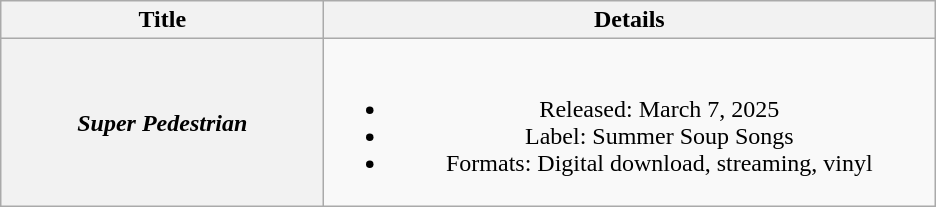<table class="wikitable plainrowheaders" style="text-align:center;">
<tr>
<th scope="col" style="width:13em;" style="width:10em;">Title</th>
<th scope="col" style="width:25em;" style="width:23em;">Details</th>
</tr>
<tr>
<th scope="row"><em>Super Pedestrian</em></th>
<td><br><ul><li>Released: March 7, 2025</li><li>Label: Summer Soup Songs</li><li>Formats: Digital download, streaming, vinyl</li></ul></td>
</tr>
</table>
